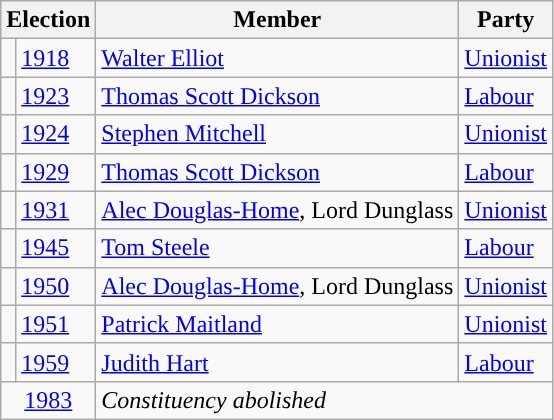<table class="wikitable">
<tr>
<th colspan="2">Election</th>
<th>Member</th>
<th>Party</th>
</tr>
<tr>
<td style="color:inherit;background-color: "></td>
<td><a href='#'>1918</a></td>
<td><a href='#'>Walter Elliot</a></td>
<td><a href='#'>Unionist</a></td>
</tr>
<tr>
<td style="color:inherit;background-color: "></td>
<td><a href='#'>1923</a></td>
<td><a href='#'>Thomas Scott Dickson</a></td>
<td><a href='#'>Labour</a></td>
</tr>
<tr>
<td style="color:inherit;background-color: "></td>
<td><a href='#'>1924</a></td>
<td><a href='#'>Stephen Mitchell</a></td>
<td><a href='#'>Unionist</a></td>
</tr>
<tr>
<td style="color:inherit;background-color: "></td>
<td><a href='#'>1929</a></td>
<td><a href='#'>Thomas Scott Dickson</a></td>
<td><a href='#'>Labour</a></td>
</tr>
<tr>
<td style="color:inherit;background-color: "></td>
<td><a href='#'>1931</a></td>
<td><a href='#'>Alec Douglas-Home</a>, Lord Dunglass</td>
<td><a href='#'>Unionist</a></td>
</tr>
<tr>
<td style="color:inherit;background-color: "></td>
<td><a href='#'>1945</a></td>
<td><a href='#'>Tom Steele</a></td>
<td><a href='#'>Labour</a></td>
</tr>
<tr>
<td style="color:inherit;background-color: "></td>
<td><a href='#'>1950</a></td>
<td><a href='#'>Alec Douglas-Home</a>, Lord Dunglass</td>
<td><a href='#'>Unionist</a></td>
</tr>
<tr>
<td style="color:inherit;background-color: "></td>
<td><a href='#'>1951</a></td>
<td><a href='#'>Patrick Maitland</a></td>
<td><a href='#'>Unionist</a></td>
</tr>
<tr>
<td style="color:inherit;background-color: "></td>
<td><a href='#'>1959</a></td>
<td><a href='#'>Judith Hart</a></td>
<td><a href='#'>Labour</a></td>
</tr>
<tr>
<td colspan="2" align="center"><a href='#'>1983</a></td>
<td colspan="2"><em>Constituency abolished</em></td>
</tr>
</table>
